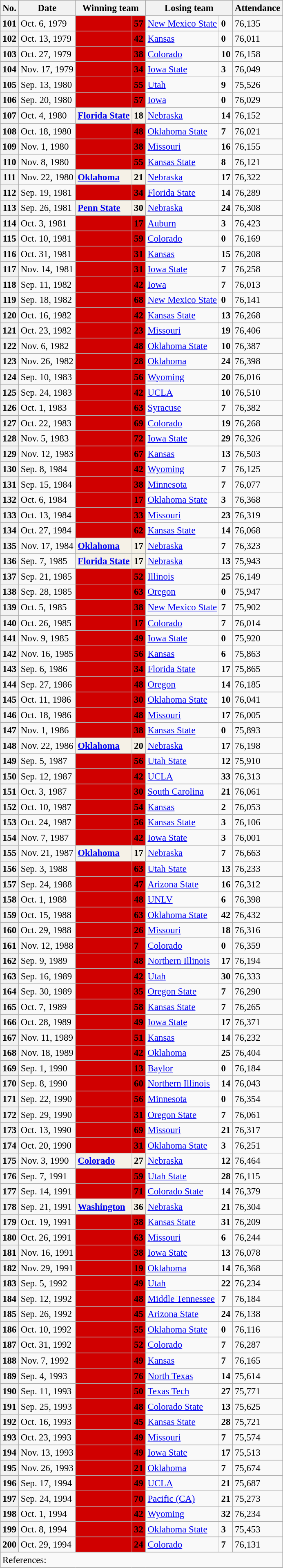<table class="wikitable" style="font-size: 95%">
<tr>
<th>No.</th>
<th>Date</th>
<th colspan=2>Winning team</th>
<th colspan=2>Losing team</th>
<th>Attendance</th>
</tr>
<tr>
<th>101</th>
<td>Oct. 6, 1979</td>
<td style="background: #d00000;"><strong> </strong></td>
<td style="background: #d00000;"><strong>57</strong></td>
<td><a href='#'>New Mexico State</a></td>
<td><strong>0</strong></td>
<td>76,135</td>
</tr>
<tr>
<th>102</th>
<td>Oct. 13, 1979</td>
<td style="background: #d00000;"><strong> </strong></td>
<td style="background: #d00000;"><strong>42</strong></td>
<td><a href='#'>Kansas</a></td>
<td><strong>0</strong></td>
<td>76,011</td>
</tr>
<tr>
<th>103</th>
<td>Oct. 27, 1979</td>
<td style="background: #d00000;"><strong> </strong></td>
<td style="background: #d00000;"><strong>38</strong></td>
<td><a href='#'>Colorado</a></td>
<td><strong>10</strong></td>
<td>76,158</td>
</tr>
<tr>
<th>104</th>
<td>Nov. 17, 1979</td>
<td style="background: #d00000;"><strong> </strong></td>
<td style="background: #d00000;"><strong>34</strong></td>
<td><a href='#'>Iowa State</a></td>
<td><strong>3</strong></td>
<td>76,049</td>
</tr>
<tr>
<th>105</th>
<td>Sep. 13, 1980</td>
<td style="background: #d00000;"><strong> </strong></td>
<td style="background: #d00000;"><strong>55</strong></td>
<td><a href='#'>Utah</a></td>
<td><strong>9</strong></td>
<td>75,526</td>
</tr>
<tr>
<th>106</th>
<td>Sep. 20, 1980</td>
<td style="background: #d00000;"><strong> </strong></td>
<td style="background: #d00000;"><strong>57</strong></td>
<td><a href='#'>Iowa</a></td>
<td><strong>0</strong></td>
<td>76,029</td>
</tr>
<tr>
<th>107</th>
<td>Oct. 4, 1980</td>
<td style="background: #F5F1E7;"><strong> <a href='#'>Florida State</a></strong></td>
<td style="background: #F5F1E7;"><strong>18</strong></td>
<td> <a href='#'>Nebraska</a></td>
<td><strong>14</strong></td>
<td>76,152</td>
</tr>
<tr>
<th>108</th>
<td>Oct. 18, 1980</td>
<td style="background: #d00000;"><strong> </strong></td>
<td style="background: #d00000;"><strong>48</strong></td>
<td><a href='#'>Oklahoma State</a></td>
<td><strong>7</strong></td>
<td>76,021</td>
</tr>
<tr>
<th>109</th>
<td>Nov. 1, 1980</td>
<td style="background: #d00000;"><strong> </strong></td>
<td style="background: #d00000;"><strong>38</strong></td>
<td> <a href='#'>Missouri</a></td>
<td><strong>16</strong></td>
<td>76,155</td>
</tr>
<tr>
<th>110</th>
<td>Nov. 8, 1980</td>
<td style="background: #d00000;"><strong> </strong></td>
<td style="background: #d00000;"><strong>55</strong></td>
<td><a href='#'>Kansas State</a></td>
<td><strong>8</strong></td>
<td>76,121</td>
</tr>
<tr>
<th>111</th>
<td>Nov. 22, 1980</td>
<td style="background: #F5F1E7;"><strong> <a href='#'>Oklahoma</a></strong></td>
<td style="background: #F5F1E7;"><strong>21</strong></td>
<td> <a href='#'>Nebraska</a></td>
<td><strong>17</strong></td>
<td>76,322</td>
</tr>
<tr>
<th>112</th>
<td>Sep. 19, 1981</td>
<td style="background: #d00000;"><strong> </strong></td>
<td style="background: #d00000;"><strong>34</strong></td>
<td> <a href='#'>Florida State</a></td>
<td><strong>14</strong></td>
<td>76,289</td>
</tr>
<tr>
<th>113</th>
<td>Sep. 26, 1981</td>
<td style="background: #F5F1E7;"><strong> <a href='#'>Penn State</a></strong></td>
<td style="background: #F5F1E7;"><strong>30</strong></td>
<td> <a href='#'>Nebraska</a></td>
<td><strong>24</strong></td>
<td>76,308</td>
</tr>
<tr>
<th>114</th>
<td>Oct. 3, 1981</td>
<td style="background: #d00000;"><strong></strong></td>
<td style="background: #d00000;"><strong>17</strong></td>
<td><a href='#'>Auburn</a></td>
<td><strong>3</strong></td>
<td>76,423</td>
</tr>
<tr>
<th>115</th>
<td>Oct. 10, 1981</td>
<td style="background: #d00000;"><strong></strong></td>
<td style="background: #d00000;"><strong>59</strong></td>
<td><a href='#'>Colorado</a></td>
<td><strong>0</strong></td>
<td>76,169</td>
</tr>
<tr>
<th>116</th>
<td>Oct. 31, 1981</td>
<td style="background: #d00000;"><strong> </strong></td>
<td style="background: #d00000;"><strong>31</strong></td>
<td><a href='#'>Kansas</a></td>
<td><strong>15</strong></td>
<td>76,208</td>
</tr>
<tr>
<th>117</th>
<td>Nov. 14, 1981</td>
<td style="background: #d00000;"><strong> </strong></td>
<td style="background: #d00000;"><strong>31</strong></td>
<td><a href='#'>Iowa State</a></td>
<td><strong>7</strong></td>
<td>76,258</td>
</tr>
<tr>
<th>118</th>
<td>Sep. 11, 1982</td>
<td style="background: #d00000;"><strong> </strong></td>
<td style="background: #d00000;"><strong>42</strong></td>
<td><a href='#'>Iowa</a></td>
<td><strong>7</strong></td>
<td>76,013</td>
</tr>
<tr>
<th>119</th>
<td>Sep. 18, 1982</td>
<td style="background: #d00000;"><strong> </strong></td>
<td style="background: #d00000;"><strong>68</strong></td>
<td><a href='#'>New Mexico State</a></td>
<td><strong>0</strong></td>
<td>76,141</td>
</tr>
<tr>
<th>120</th>
<td>Oct. 16, 1982</td>
<td style="background: #d00000;"><strong> </strong></td>
<td style="background: #d00000;"><strong>42</strong></td>
<td><a href='#'>Kansas State</a></td>
<td><strong>13</strong></td>
<td>76,268</td>
</tr>
<tr>
<th>121</th>
<td>Oct. 23, 1982</td>
<td style="background: #d00000;"><strong> </strong></td>
<td style="background: #d00000;"><strong>23</strong></td>
<td><a href='#'>Missouri</a></td>
<td><strong>19</strong></td>
<td>76,406</td>
</tr>
<tr>
<th>122</th>
<td>Nov. 6, 1982</td>
<td style="background: #d00000;"><strong> </strong></td>
<td style="background: #d00000;"><strong>48</strong></td>
<td><a href='#'>Oklahoma State</a></td>
<td><strong>10</strong></td>
<td>76,387</td>
</tr>
<tr>
<th>123</th>
<td>Nov. 26, 1982</td>
<td style="background: #d00000;"><strong> </strong></td>
<td style="background: #d00000;"><strong>28</strong></td>
<td> <a href='#'>Oklahoma</a></td>
<td><strong>24</strong></td>
<td>76,398</td>
</tr>
<tr>
<th>124</th>
<td>Sep. 10, 1983</td>
<td style="background: #d00000;"><strong> </strong></td>
<td style="background: #d00000;"><strong>56</strong></td>
<td><a href='#'>Wyoming</a></td>
<td><strong>20</strong></td>
<td>76,016</td>
</tr>
<tr>
<th>125</th>
<td>Sep. 24, 1983</td>
<td style="background: #d00000;"><strong> </strong></td>
<td style="background: #d00000;"><strong>42</strong></td>
<td><a href='#'>UCLA</a></td>
<td><strong>10</strong></td>
<td>76,510</td>
</tr>
<tr>
<th>126</th>
<td>Oct. 1, 1983</td>
<td style="background: #d00000;"><strong> </strong></td>
<td style="background: #d00000;"><strong>63</strong></td>
<td><a href='#'>Syracuse</a></td>
<td><strong>7</strong></td>
<td>76,382</td>
</tr>
<tr>
<th>127</th>
<td>Oct. 22, 1983</td>
<td style="background: #d00000;"><strong> </strong></td>
<td style="background: #d00000;"><strong>69</strong></td>
<td><a href='#'>Colorado</a></td>
<td><strong>19</strong></td>
<td>76,268</td>
</tr>
<tr>
<th>128</th>
<td>Nov. 5, 1983</td>
<td style="background: #d00000;"><strong> </strong></td>
<td style="background: #d00000;"><strong>72</strong></td>
<td><a href='#'>Iowa State</a></td>
<td><strong>29</strong></td>
<td>76,326</td>
</tr>
<tr>
<th>129</th>
<td>Nov. 12, 1983</td>
<td style="background: #d00000;"><strong> </strong></td>
<td style="background: #d00000;"><strong>67</strong></td>
<td><a href='#'>Kansas</a></td>
<td><strong>13</strong></td>
<td>76,503</td>
</tr>
<tr>
<th>130</th>
<td>Sep. 8, 1984</td>
<td style="background: #d00000;"><strong> </strong></td>
<td style="background: #d00000;"><strong>42</strong></td>
<td><a href='#'>Wyoming</a></td>
<td><strong>7</strong></td>
<td>76,125</td>
</tr>
<tr>
<th>131</th>
<td>Sep. 15, 1984</td>
<td style="background: #d00000;"><strong> </strong></td>
<td style="background: #d00000;"><strong>38</strong></td>
<td><a href='#'>Minnesota</a></td>
<td><strong>7</strong></td>
<td>76,077</td>
</tr>
<tr>
<th>132</th>
<td>Oct. 6, 1984</td>
<td style="background: #d00000;"><strong> </strong></td>
<td style="background: #d00000;"><strong>17</strong></td>
<td> <a href='#'>Oklahoma State</a></td>
<td><strong>3</strong></td>
<td>76,368</td>
</tr>
<tr>
<th>133</th>
<td>Oct. 13, 1984</td>
<td style="background: #d00000;"><strong> </strong></td>
<td style="background: #d00000;"><strong>33</strong></td>
<td><a href='#'>Missouri</a></td>
<td><strong>23</strong></td>
<td>76,319</td>
</tr>
<tr>
<th>134</th>
<td>Oct. 27, 1984</td>
<td style="background: #d00000;"><strong> </strong></td>
<td style="background: #d00000;"><strong>62</strong></td>
<td><a href='#'>Kansas State</a></td>
<td><strong>14</strong></td>
<td>76,068</td>
</tr>
<tr>
<th>135</th>
<td>Nov. 17, 1984</td>
<td style="background: #F5F1E7;"><strong> <a href='#'>Oklahoma</a></strong></td>
<td style="background: #F5F1E7;"><strong>17</strong></td>
<td> <a href='#'>Nebraska</a></td>
<td><strong>7</strong></td>
<td>76,323</td>
</tr>
<tr>
<th>136</th>
<td>Sep. 7, 1985</td>
<td style="background: #F5F1E7;"><strong> <a href='#'>Florida State</a></strong></td>
<td style="background: #F5F1E7;"><strong>17</strong></td>
<td> <a href='#'>Nebraska</a></td>
<td><strong>13</strong></td>
<td>75,943</td>
</tr>
<tr>
<th>137</th>
<td>Sep. 21, 1985</td>
<td style="background: #d00000;"><strong> </strong></td>
<td style="background: #d00000;"><strong>52</strong></td>
<td> <a href='#'>Illinois</a></td>
<td><strong>25</strong></td>
<td>76,149</td>
</tr>
<tr>
<th>138</th>
<td>Sep. 28, 1985</td>
<td style="background: #d00000;"><strong> </strong></td>
<td style="background: #d00000;"><strong>63</strong></td>
<td><a href='#'>Oregon</a></td>
<td><strong>0</strong></td>
<td>75,947</td>
</tr>
<tr>
<th>139</th>
<td>Oct. 5, 1985</td>
<td style="background: #d00000;"><strong> </strong></td>
<td style="background: #d00000;"><strong>38</strong></td>
<td><a href='#'>New Mexico State</a></td>
<td><strong>7</strong></td>
<td>75,902</td>
</tr>
<tr>
<th>140</th>
<td>Oct. 26, 1985</td>
<td style="background: #d00000;"><strong> </strong></td>
<td style="background: #d00000;"><strong>17</strong></td>
<td><a href='#'>Colorado</a></td>
<td><strong>7</strong></td>
<td>76,014</td>
</tr>
<tr>
<th>141</th>
<td>Nov. 9, 1985</td>
<td style="background: #d00000;"><strong> </strong></td>
<td style="background: #d00000;"><strong>49</strong></td>
<td><a href='#'>Iowa State</a></td>
<td><strong>0</strong></td>
<td>75,920</td>
</tr>
<tr>
<th>142</th>
<td>Nov. 16, 1985</td>
<td style="background: #d00000;"><strong> </strong></td>
<td style="background: #d00000;"><strong>56</strong></td>
<td><a href='#'>Kansas</a></td>
<td><strong>6</strong></td>
<td>75,863</td>
</tr>
<tr>
<th>143</th>
<td>Sep. 6, 1986</td>
<td style="background: #d00000;"><strong> </strong></td>
<td style="background: #d00000;"><strong>34</strong></td>
<td> <a href='#'>Florida State</a></td>
<td><strong>17</strong></td>
<td>75,865</td>
</tr>
<tr>
<th>144</th>
<td>Sep. 27, 1986</td>
<td style="background: #d00000;"><strong> </strong></td>
<td style="background: #d00000;"><strong>48</strong></td>
<td><a href='#'>Oregon</a></td>
<td><strong>14</strong></td>
<td>76,185</td>
</tr>
<tr>
<th>145</th>
<td>Oct. 11, 1986</td>
<td style="background: #d00000;"><strong> </strong></td>
<td style="background: #d00000;"><strong>30</strong></td>
<td><a href='#'>Oklahoma State</a></td>
<td><strong>10</strong></td>
<td>76,041</td>
</tr>
<tr>
<th>146</th>
<td>Oct. 18, 1986</td>
<td style="background: #d00000;"><strong> </strong></td>
<td style="background: #d00000;"><strong>48</strong></td>
<td><a href='#'>Missouri</a></td>
<td><strong>17</strong></td>
<td>76,005</td>
</tr>
<tr>
<th>147</th>
<td>Nov. 1, 1986</td>
<td style="background: #d00000;"><strong> </strong></td>
<td style="background: #d00000;"><strong>38</strong></td>
<td><a href='#'>Kansas State</a></td>
<td><strong>0</strong></td>
<td>75,893</td>
</tr>
<tr>
<th>148</th>
<td>Nov. 22, 1986</td>
<td style="background: #F5F1E7;"><strong> <a href='#'>Oklahoma</a></strong></td>
<td style="background: #F5F1E7;"><strong>20</strong></td>
<td> <a href='#'>Nebraska</a></td>
<td><strong>17</strong></td>
<td>76,198</td>
</tr>
<tr>
<th>149</th>
<td>Sep. 5, 1987</td>
<td style="background: #d00000;"><strong> </strong></td>
<td style="background: #d00000;"><strong>56</strong></td>
<td><a href='#'>Utah State</a></td>
<td><strong>12</strong></td>
<td>75,910</td>
</tr>
<tr>
<th>150</th>
<td>Sep. 12, 1987</td>
<td style="background: #d00000;"><strong> </strong></td>
<td style="background: #d00000;"><strong>42</strong></td>
<td> <a href='#'>UCLA</a></td>
<td><strong>33</strong></td>
<td>76,313</td>
</tr>
<tr>
<th>151</th>
<td>Oct. 3, 1987</td>
<td style="background: #d00000;"><strong> </strong></td>
<td style="background: #d00000;"><strong>30</strong></td>
<td><a href='#'>South Carolina</a></td>
<td><strong>21</strong></td>
<td>76,061</td>
</tr>
<tr>
<th>152</th>
<td>Oct. 10, 1987</td>
<td style="background: #d00000;"><strong> </strong></td>
<td style="background: #d00000;"><strong>54</strong></td>
<td><a href='#'>Kansas</a></td>
<td><strong>2</strong></td>
<td>76,053</td>
</tr>
<tr>
<th>153</th>
<td>Oct. 24, 1987</td>
<td style="background: #d00000;"><strong> </strong></td>
<td style="background: #d00000;"><strong>56</strong></td>
<td><a href='#'>Kansas State</a></td>
<td><strong>3</strong></td>
<td>76,106</td>
</tr>
<tr>
<th>154</th>
<td>Nov. 7, 1987</td>
<td style="background: #d00000;"><strong> </strong></td>
<td style="background: #d00000;"><strong>42</strong></td>
<td><a href='#'>Iowa State</a></td>
<td><strong>3</strong></td>
<td>76,001</td>
</tr>
<tr>
<th>155</th>
<td>Nov. 21, 1987</td>
<td style="background: #F5F1E7;"><strong> <a href='#'>Oklahoma</a></strong></td>
<td style="background: #F5F1E7;"><strong>17</strong></td>
<td> <a href='#'>Nebraska</a></td>
<td><strong>7</strong></td>
<td>76,663</td>
</tr>
<tr>
<th>156</th>
<td>Sep. 3, 1988</td>
<td style="background: #d00000;"><strong> </strong></td>
<td style="background: #d00000;"><strong>63</strong></td>
<td><a href='#'>Utah State</a></td>
<td><strong>13</strong></td>
<td>76,233</td>
</tr>
<tr>
<th>157</th>
<td>Sep. 24, 1988</td>
<td style="background: #d00000;"><strong> </strong></td>
<td style="background: #d00000;"><strong>47</strong></td>
<td><a href='#'>Arizona State</a></td>
<td><strong>16</strong></td>
<td>76,312</td>
</tr>
<tr>
<th>158</th>
<td>Oct. 1, 1988</td>
<td style="background: #d00000;"><strong> </strong></td>
<td style="background: #d00000;"><strong>48</strong></td>
<td><a href='#'>UNLV</a></td>
<td><strong>6</strong></td>
<td>76,398</td>
</tr>
<tr>
<th>159</th>
<td>Oct. 15, 1988</td>
<td style="background: #d00000;"><strong> </strong></td>
<td style="background: #d00000;"><strong>63</strong></td>
<td> <a href='#'>Oklahoma State</a></td>
<td><strong>42</strong></td>
<td>76,432</td>
</tr>
<tr>
<th>160</th>
<td>Oct. 29, 1988</td>
<td style="background: #d00000;"><strong> </strong></td>
<td style="background: #d00000;"><strong>26</strong></td>
<td><a href='#'>Missouri</a></td>
<td><strong>18</strong></td>
<td>76,316</td>
</tr>
<tr>
<th>161</th>
<td>Nov. 12, 1988</td>
<td style="background: #d00000;"><strong> </strong></td>
<td style="background: #d00000;"><strong>7</strong></td>
<td> <a href='#'>Colorado</a></td>
<td><strong>0</strong></td>
<td>76,359</td>
</tr>
<tr>
<th>162</th>
<td>Sep. 9, 1989</td>
<td style="background: #d00000;"><strong> </strong></td>
<td style="background: #d00000;"><strong>48</strong></td>
<td><a href='#'>Northern Illinois</a></td>
<td><strong>17</strong></td>
<td>76,194</td>
</tr>
<tr>
<th>163</th>
<td>Sep. 16, 1989</td>
<td style="background: #d00000;"><strong> </strong></td>
<td style="background: #d00000;"><strong>42</strong></td>
<td><a href='#'>Utah</a></td>
<td><strong>30</strong></td>
<td>76,333</td>
</tr>
<tr>
<th>164</th>
<td>Sep. 30, 1989</td>
<td style="background: #d00000;"><strong> </strong></td>
<td style="background: #d00000;"><strong>35</strong></td>
<td><a href='#'>Oregon State</a></td>
<td><strong>7</strong></td>
<td>76,290</td>
</tr>
<tr>
<th>165</th>
<td>Oct. 7, 1989</td>
<td style="background: #d00000;"><strong> </strong></td>
<td style="background: #d00000;"><strong>58</strong></td>
<td><a href='#'>Kansas State</a></td>
<td><strong>7</strong></td>
<td>76,265</td>
</tr>
<tr>
<th>166</th>
<td>Oct. 28, 1989</td>
<td style="background: #d00000;"><strong> </strong></td>
<td style="background: #d00000;"><strong>49</strong></td>
<td><a href='#'>Iowa State</a></td>
<td><strong>17</strong></td>
<td>76,371</td>
</tr>
<tr>
<th>167</th>
<td>Nov. 11, 1989</td>
<td style="background: #d00000;"><strong> </strong></td>
<td style="background: #d00000;"><strong>51</strong></td>
<td><a href='#'>Kansas</a></td>
<td><strong>14</strong></td>
<td>76,232</td>
</tr>
<tr>
<th>168</th>
<td>Nov. 18, 1989</td>
<td style="background: #d00000;"><strong> </strong></td>
<td style="background: #d00000;"><strong>42</strong></td>
<td><a href='#'>Oklahoma</a></td>
<td><strong>25</strong></td>
<td>76,404</td>
</tr>
<tr>
<th>169</th>
<td>Sep. 1, 1990</td>
<td style="background: #d00000;"><strong> </strong></td>
<td style="background: #d00000;"><strong>13</strong></td>
<td><a href='#'>Baylor</a></td>
<td><strong>0</strong></td>
<td>76,184</td>
</tr>
<tr>
<th>170</th>
<td>Sep. 8, 1990</td>
<td style="background: #d00000;"><strong> </strong></td>
<td style="background: #d00000;"><strong>60</strong></td>
<td><a href='#'>Northern Illinois</a></td>
<td><strong>14</strong></td>
<td>76,043</td>
</tr>
<tr>
<th>171</th>
<td>Sep. 22, 1990</td>
<td style="background: #d00000;"><strong> </strong></td>
<td style="background: #d00000;"><strong>56</strong></td>
<td><a href='#'>Minnesota</a></td>
<td><strong>0</strong></td>
<td>76,354</td>
</tr>
<tr>
<th>172</th>
<td>Sep. 29, 1990</td>
<td style="background: #d00000;"><strong> </strong></td>
<td style="background: #d00000;"><strong>31</strong></td>
<td><a href='#'>Oregon State</a></td>
<td><strong>7</strong></td>
<td>76,061</td>
</tr>
<tr>
<th>173</th>
<td>Oct. 13, 1990</td>
<td style="background: #d00000;"><strong> </strong></td>
<td style="background: #d00000;"><strong>69</strong></td>
<td><a href='#'>Missouri</a></td>
<td><strong>21</strong></td>
<td>76,317</td>
</tr>
<tr>
<th>174</th>
<td>Oct. 20, 1990</td>
<td style="background: #d00000;"><strong> </strong></td>
<td style="background: #d00000;"><strong>31</strong></td>
<td><a href='#'>Oklahoma State</a></td>
<td><strong>3</strong></td>
<td>76,251</td>
</tr>
<tr>
<th>175</th>
<td>Nov. 3, 1990</td>
<td style="background: #F5F1E7;"><strong> <a href='#'>Colorado</a></strong></td>
<td style="background: #F5F1E7;"><strong>27</strong></td>
<td> <a href='#'>Nebraska</a></td>
<td><strong>12</strong></td>
<td>76,464</td>
</tr>
<tr>
<th>176</th>
<td>Sep. 7, 1991</td>
<td style="background: #d00000;"><strong> </strong></td>
<td style="background: #d00000;"><strong>59</strong></td>
<td><a href='#'>Utah State</a></td>
<td><strong>28</strong></td>
<td>76,115</td>
</tr>
<tr>
<th>177</th>
<td>Sep. 14, 1991</td>
<td style="background: #d00000;"><strong> </strong></td>
<td style="background: #d00000;"><strong>71</strong></td>
<td><a href='#'>Colorado State</a></td>
<td><strong>14</strong></td>
<td>76,379</td>
</tr>
<tr>
<th>178</th>
<td>Sep. 21, 1991</td>
<td style="background: #F5F1E7;"><strong> <a href='#'>Washington</a></strong></td>
<td style="background: #F5F1E7;"><strong>36</strong></td>
<td> <a href='#'>Nebraska</a></td>
<td><strong>21</strong></td>
<td>76,304</td>
</tr>
<tr>
<th>179</th>
<td>Oct. 19, 1991</td>
<td style="background: #d00000;"><strong> </strong></td>
<td style="background: #d00000;"><strong>38</strong></td>
<td><a href='#'>Kansas State</a></td>
<td><strong>31</strong></td>
<td>76,209</td>
</tr>
<tr>
<th>180</th>
<td>Oct. 26, 1991</td>
<td style="background: #d00000;"><strong> </strong></td>
<td style="background: #d00000;"><strong>63</strong></td>
<td><a href='#'>Missouri</a></td>
<td><strong>6</strong></td>
<td>76,244</td>
</tr>
<tr>
<th>181</th>
<td>Nov. 16, 1991</td>
<td style="background: #d00000;"><strong> </strong></td>
<td style="background: #d00000;"><strong>38</strong></td>
<td><a href='#'>Iowa State</a></td>
<td><strong>13</strong></td>
<td>76,078</td>
</tr>
<tr>
<th>182</th>
<td>Nov. 29, 1991</td>
<td style="background: #d00000;"><strong> </strong></td>
<td style="background: #d00000;"><strong>19</strong></td>
<td> <a href='#'>Oklahoma</a></td>
<td><strong>14</strong></td>
<td>76,368</td>
</tr>
<tr>
<th>183</th>
<td>Sep. 5, 1992</td>
<td style="background: #d00000;"><strong> </strong></td>
<td style="background: #d00000;"><strong>49</strong></td>
<td><a href='#'>Utah</a></td>
<td><strong>22</strong></td>
<td>76,234</td>
</tr>
<tr>
<th>184</th>
<td>Sep. 12, 1992</td>
<td style="background: #d00000;"><strong> </strong></td>
<td style="background: #d00000;"><strong>48</strong></td>
<td><a href='#'>Middle Tennessee</a></td>
<td><strong>7</strong></td>
<td>76,184</td>
</tr>
<tr>
<th>185</th>
<td>Sep. 26, 1992</td>
<td style="background: #d00000;"><strong> </strong></td>
<td style="background: #d00000;"><strong>45</strong></td>
<td><a href='#'>Arizona State</a></td>
<td><strong>24</strong></td>
<td>76,138</td>
</tr>
<tr>
<th>186</th>
<td>Oct. 10, 1992</td>
<td style="background: #d00000;"><strong> </strong></td>
<td style="background: #d00000;"><strong>55</strong></td>
<td><a href='#'>Oklahoma State</a></td>
<td><strong>0</strong></td>
<td>76,116</td>
</tr>
<tr>
<th>187</th>
<td>Oct. 31, 1992</td>
<td style="background: #d00000;"><strong> </strong></td>
<td style="background: #d00000;"><strong>52</strong></td>
<td> <a href='#'>Colorado</a></td>
<td><strong>7</strong></td>
<td>76,287</td>
</tr>
<tr>
<th>188</th>
<td>Nov. 7, 1992</td>
<td style="background: #d00000;"><strong> </strong></td>
<td style="background: #d00000;"><strong>49</strong></td>
<td> <a href='#'>Kansas</a></td>
<td><strong>7</strong></td>
<td>76,165</td>
</tr>
<tr>
<th>189</th>
<td>Sep. 4, 1993</td>
<td style="background: #d00000;"><strong> </strong></td>
<td style="background: #d00000;"><strong>76</strong></td>
<td><a href='#'>North Texas</a></td>
<td><strong>14</strong></td>
<td>75,614</td>
</tr>
<tr>
<th>190</th>
<td>Sep. 11, 1993</td>
<td style="background: #d00000;"><strong> </strong></td>
<td style="background: #d00000;"><strong>50</strong></td>
<td><a href='#'>Texas Tech</a></td>
<td><strong>27</strong></td>
<td>75,771</td>
</tr>
<tr>
<th>191</th>
<td>Sep. 25, 1993</td>
<td style="background: #d00000;"><strong> </strong></td>
<td style="background: #d00000;"><strong>48</strong></td>
<td><a href='#'>Colorado State</a></td>
<td><strong>13</strong></td>
<td>75,625</td>
</tr>
<tr>
<th>192</th>
<td>Oct. 16, 1993</td>
<td style="background: #d00000;"><strong> </strong></td>
<td style="background: #d00000;"><strong>45</strong></td>
<td><a href='#'>Kansas State</a></td>
<td><strong>28</strong></td>
<td>75,721</td>
</tr>
<tr>
<th>193</th>
<td>Oct. 23, 1993</td>
<td style="background: #d00000;"><strong> </strong></td>
<td style="background: #d00000;"><strong>49</strong></td>
<td><a href='#'>Missouri</a></td>
<td><strong>7</strong></td>
<td>75,574</td>
</tr>
<tr>
<th>194</th>
<td>Nov. 13, 1993</td>
<td style="background: #d00000;"><strong> </strong></td>
<td style="background: #d00000;"><strong>49</strong></td>
<td><a href='#'>Iowa State</a></td>
<td><strong>17</strong></td>
<td>75,513</td>
</tr>
<tr>
<th>195</th>
<td>Nov. 26, 1993</td>
<td style="background: #d00000;"><strong> </strong></td>
<td style="background: #d00000;"><strong>21</strong></td>
<td> <a href='#'>Oklahoma</a></td>
<td><strong>7</strong></td>
<td>75,674</td>
</tr>
<tr>
<th>196</th>
<td>Sep. 17, 1994</td>
<td style="background: #d00000;"><strong> </strong></td>
<td style="background: #d00000;"><strong>49</strong></td>
<td> <a href='#'>UCLA</a></td>
<td><strong>21</strong></td>
<td>75,687</td>
</tr>
<tr>
<th>197</th>
<td>Sep. 24, 1994</td>
<td style="background: #d00000;"><strong> </strong></td>
<td style="background: #d00000;"><strong>70</strong></td>
<td><a href='#'>Pacific (CA)</a></td>
<td><strong>21</strong></td>
<td>75,273</td>
</tr>
<tr>
<th>198</th>
<td>Oct. 1, 1994</td>
<td style="background: #d00000;"><strong> </strong></td>
<td style="background: #d00000;"><strong>42</strong></td>
<td><a href='#'>Wyoming</a></td>
<td><strong>32</strong></td>
<td>76,234</td>
</tr>
<tr>
<th>199</th>
<td>Oct. 8, 1994</td>
<td style="background: #d00000;"><strong> </strong></td>
<td style="background: #d00000;"><strong>32</strong></td>
<td><a href='#'>Oklahoma State</a></td>
<td><strong>3</strong></td>
<td>75,453</td>
</tr>
<tr>
<th>200</th>
<td>Oct. 29, 1994</td>
<td style="background: #d00000;"><strong> </strong></td>
<td style="background: #d00000;"><strong>24</strong></td>
<td> <a href='#'>Colorado</a></td>
<td><strong>7</strong></td>
<td>76,131</td>
</tr>
<tr>
<td colspan=7>References: </td>
</tr>
</table>
